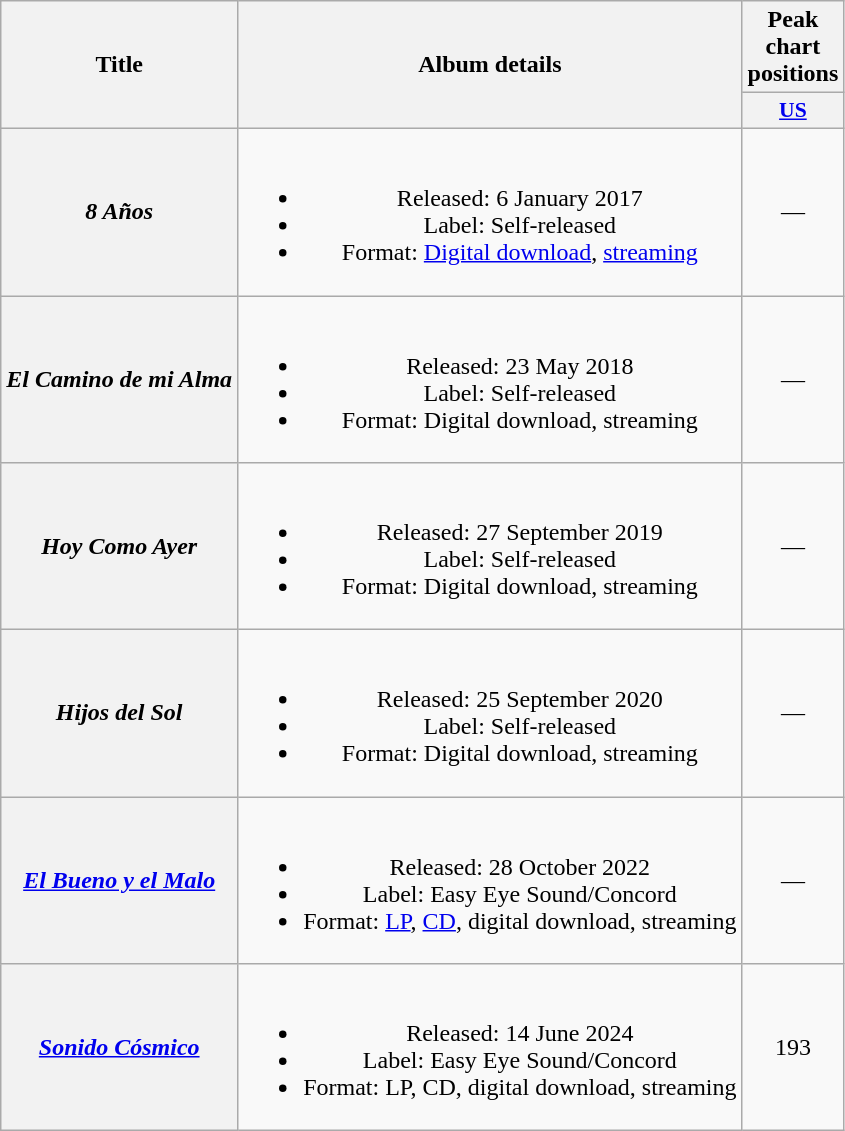<table class="wikitable plainrowheaders" style="text-align:center;">
<tr>
<th scope="col" rowspan="2">Title</th>
<th scope="col" rowspan="2">Album details</th>
<th scope="col">Peak chart positions</th>
</tr>
<tr>
<th scope="col" style="width:3em;font-size:90%"><a href='#'>US</a><br></th>
</tr>
<tr>
<th scope="row"><em>8 Años</em></th>
<td><br><ul><li>Released: 6 January 2017</li><li>Label: Self-released</li><li>Format: <a href='#'>Digital download</a>, <a href='#'>streaming</a></li></ul></td>
<td>—</td>
</tr>
<tr>
<th scope="row"><em>El Camino de mi Alma</em></th>
<td><br><ul><li>Released: 23 May 2018</li><li>Label: Self-released</li><li>Format: Digital download, streaming</li></ul></td>
<td>—</td>
</tr>
<tr>
<th scope="row"><em>Hoy Como Ayer</em></th>
<td><br><ul><li>Released: 27 September 2019</li><li>Label: Self-released</li><li>Format: Digital download, streaming</li></ul></td>
<td>—</td>
</tr>
<tr>
<th scope="row"><em>Hijos del Sol</em></th>
<td><br><ul><li>Released: 25 September 2020</li><li>Label: Self-released</li><li>Format: Digital download, streaming</li></ul></td>
<td>—</td>
</tr>
<tr>
<th scope="row"><em><a href='#'>El Bueno y el Malo</a></em></th>
<td><br><ul><li>Released: 28 October 2022</li><li>Label: Easy Eye Sound/Concord</li><li>Format: <a href='#'>LP</a>, <a href='#'>CD</a>, digital download, streaming</li></ul></td>
<td>—</td>
</tr>
<tr>
<th scope="row"><em><a href='#'>Sonido Cósmico</a></em></th>
<td><br><ul><li>Released: 14 June 2024</li><li>Label: Easy Eye Sound/Concord</li><li>Format: LP, CD, digital download, streaming</li></ul></td>
<td>193</td>
</tr>
</table>
